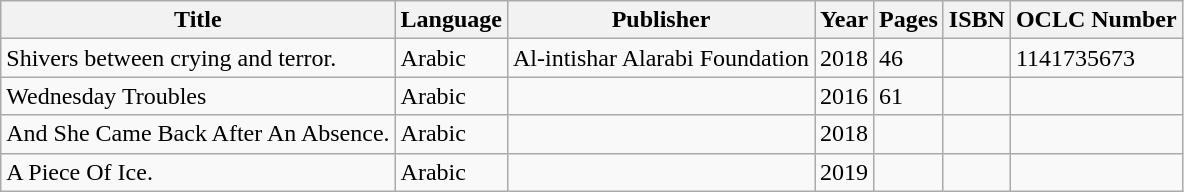<table class="wikitable">
<tr>
<th>Title</th>
<th>Language</th>
<th>Publisher</th>
<th>Year</th>
<th>Pages</th>
<th>ISBN</th>
<th>OCLC Number</th>
</tr>
<tr>
<td>Shivers between crying and terror.</td>
<td>Arabic</td>
<td>Al-intishar Alarabi Foundation</td>
<td>2018</td>
<td>46</td>
<td></td>
<td>1141735673</td>
</tr>
<tr>
<td>Wednesday Troubles</td>
<td>Arabic</td>
<td></td>
<td>2016</td>
<td>61</td>
<td></td>
<td></td>
</tr>
<tr>
<td>And She Came Back After An Absence.</td>
<td>Arabic</td>
<td></td>
<td>2018</td>
<td></td>
<td></td>
<td></td>
</tr>
<tr>
<td>A Piece Of Ice.</td>
<td>Arabic</td>
<td></td>
<td>2019</td>
<td></td>
<td></td>
<td></td>
</tr>
</table>
